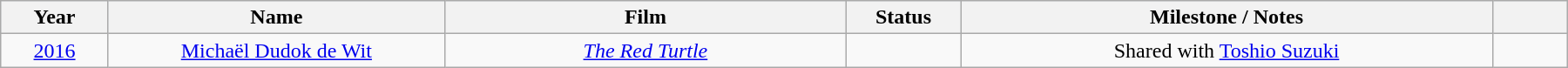<table class="wikitable" style="text-align: center">
<tr ---- bgcolor="#ebf5ff">
<th width="075">Year</th>
<th width="250">Name</th>
<th width="300">Film</th>
<th width="080">Status</th>
<th width="400">Milestone / Notes</th>
<th width="050"></th>
</tr>
<tr>
<td><a href='#'>2016</a></td>
<td><a href='#'>Michaël Dudok de Wit</a></td>
<td><em><a href='#'>The Red Turtle</a></em></td>
<td></td>
<td>Shared with <a href='#'>Toshio Suzuki</a></td>
<td></td>
</tr>
</table>
